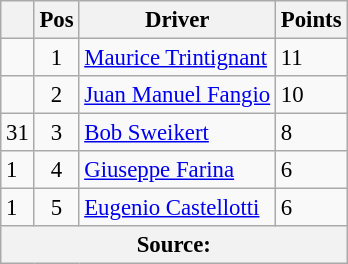<table class="wikitable" style="font-size: 95%;">
<tr>
<th></th>
<th>Pos</th>
<th>Driver</th>
<th>Points</th>
</tr>
<tr>
<td align="left"></td>
<td align="center">1</td>
<td> <a href='#'>Maurice Trintignant</a></td>
<td align="left">11 </td>
</tr>
<tr>
<td align="left"></td>
<td align="center">2</td>
<td> <a href='#'>Juan Manuel Fangio</a></td>
<td align="left">10</td>
</tr>
<tr>
<td align="left"> 31</td>
<td align="center">3</td>
<td> <a href='#'>Bob Sweikert</a></td>
<td align="left">8</td>
</tr>
<tr>
<td align="left"> 1</td>
<td align="center">4</td>
<td> <a href='#'>Giuseppe Farina</a></td>
<td align="left">6 </td>
</tr>
<tr>
<td align="left"> 1</td>
<td align="center">5</td>
<td> <a href='#'>Eugenio Castellotti</a></td>
<td align="left">6</td>
</tr>
<tr>
<th colspan=4>Source:</th>
</tr>
</table>
